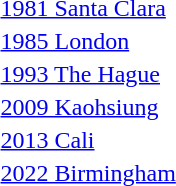<table>
<tr>
<td><a href='#'>1981 Santa Clara</a></td>
<td></td>
<td></td>
<td></td>
</tr>
<tr>
<td><a href='#'>1985 London</a></td>
<td></td>
<td></td>
<td></td>
</tr>
<tr>
<td><a href='#'>1993 The Hague</a></td>
<td></td>
<td></td>
<td></td>
</tr>
<tr>
<td><a href='#'>2009 Kaohsiung</a></td>
<td></td>
<td></td>
<td></td>
</tr>
<tr>
<td><a href='#'>2013 Cali</a></td>
<td></td>
<td></td>
<td></td>
</tr>
<tr>
<td><a href='#'>2022 Birmingham</a></td>
<td></td>
<td></td>
<td></td>
</tr>
</table>
